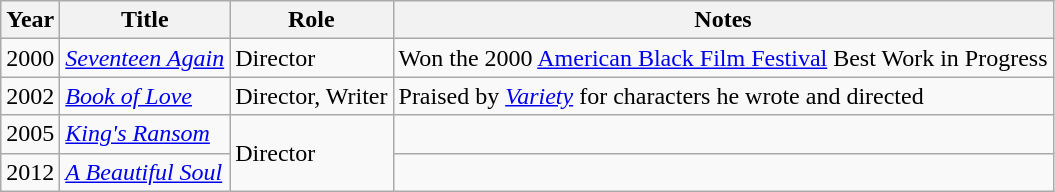<table class="wikitable">
<tr>
<th>Year</th>
<th>Title</th>
<th>Role</th>
<th>Notes</th>
</tr>
<tr>
<td>2000</td>
<td><em><a href='#'>Seventeen Again</a></em></td>
<td>Director</td>
<td>Won the 2000 <a href='#'>American Black Film Festival</a> Best Work in Progress</td>
</tr>
<tr>
<td>2002</td>
<td><em><a href='#'>Book of Love</a></em></td>
<td>Director, Writer</td>
<td>Praised by <em><a href='#'>Variety</a></em> for characters he wrote and directed</td>
</tr>
<tr>
<td>2005</td>
<td><em><a href='#'>King's Ransom</a></em></td>
<td rowspan="2">Director</td>
<td></td>
</tr>
<tr>
<td>2012</td>
<td><em><a href='#'>A Beautiful Soul</a></em></td>
<td></td>
</tr>
</table>
